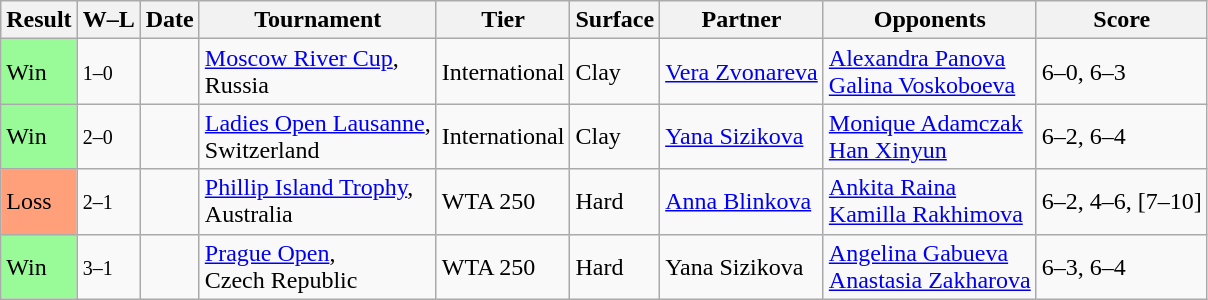<table class="sortable wikitable">
<tr>
<th>Result</th>
<th class="unsortable">W–L</th>
<th>Date</th>
<th>Tournament</th>
<th>Tier</th>
<th>Surface</th>
<th>Partner</th>
<th>Opponents</th>
<th class="unsortable">Score</th>
</tr>
<tr>
<td style="background:#98fb98;">Win</td>
<td><small>1–0</small></td>
<td><a href='#'></a></td>
<td><a href='#'>Moscow River Cup</a>, <br>Russia</td>
<td>International</td>
<td>Clay</td>
<td> <a href='#'>Vera Zvonareva</a></td>
<td> <a href='#'>Alexandra Panova</a> <br>  <a href='#'>Galina Voskoboeva</a></td>
<td>6–0, 6–3</td>
</tr>
<tr>
<td style="background:#98fb98;">Win</td>
<td><small>2–0</small></td>
<td><a href='#'></a></td>
<td><a href='#'>Ladies Open Lausanne</a>, <br>Switzerland</td>
<td>International</td>
<td>Clay</td>
<td> <a href='#'>Yana Sizikova</a></td>
<td> <a href='#'>Monique Adamczak</a> <br>  <a href='#'>Han Xinyun</a></td>
<td>6–2, 6–4</td>
</tr>
<tr>
<td style="background:#ffa07a;">Loss</td>
<td><small>2–1</small></td>
<td><a href='#'></a></td>
<td><a href='#'>Phillip Island Trophy</a>, <br>Australia</td>
<td>WTA 250</td>
<td>Hard</td>
<td> <a href='#'>Anna Blinkova</a></td>
<td> <a href='#'>Ankita Raina</a> <br>  <a href='#'>Kamilla Rakhimova</a></td>
<td>6–2, 4–6, [7–10]</td>
</tr>
<tr>
<td style="background:#98fb98;">Win</td>
<td><small>3–1</small></td>
<td><a href='#'></a></td>
<td><a href='#'>Prague Open</a>, <br>Czech Republic</td>
<td>WTA 250</td>
<td>Hard</td>
<td> Yana Sizikova</td>
<td> <a href='#'>Angelina Gabueva</a> <br>  <a href='#'>Anastasia Zakharova</a></td>
<td>6–3, 6–4</td>
</tr>
</table>
